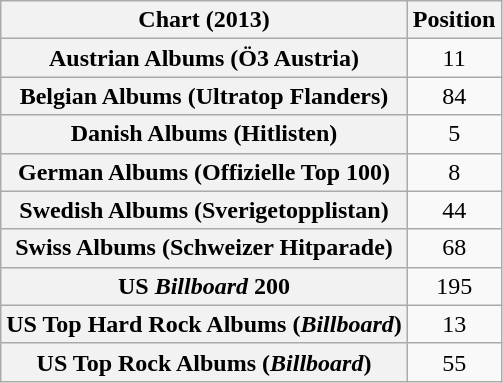<table class="wikitable sortable plainrowheaders" style="text-align:center">
<tr>
<th scope="col">Chart (2013)</th>
<th scope="col">Position</th>
</tr>
<tr>
<th scope="row">Austrian Albums (Ö3 Austria)</th>
<td>11</td>
</tr>
<tr>
<th scope="row">Belgian Albums (Ultratop Flanders)</th>
<td>84</td>
</tr>
<tr>
<th scope="row">Danish Albums (Hitlisten)</th>
<td>5</td>
</tr>
<tr>
<th scope="row">German Albums (Offizielle Top 100)</th>
<td>8</td>
</tr>
<tr>
<th scope="row">Swedish Albums (Sverigetopplistan)</th>
<td>44</td>
</tr>
<tr>
<th scope="row">Swiss Albums (Schweizer Hitparade)</th>
<td>68</td>
</tr>
<tr>
<th scope="row">US <em>Billboard</em> 200</th>
<td>195</td>
</tr>
<tr>
<th scope="row">US Top Hard Rock Albums (<em>Billboard</em>)</th>
<td>13</td>
</tr>
<tr>
<th scope="row">US Top Rock Albums (<em>Billboard</em>)</th>
<td>55</td>
</tr>
</table>
